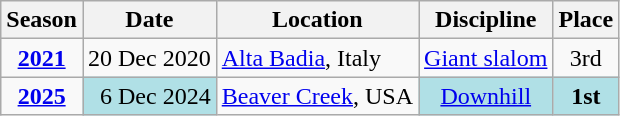<table class="wikitable" style="text-align:center; font-size:100%;">
<tr>
<th>Season</th>
<th>Date</th>
<th>Location</th>
<th>Discipline</th>
<th>Place</th>
</tr>
<tr>
<td align=center><strong><a href='#'>2021</a></strong></td>
<td align=right>20 Dec 2020</td>
<td align="left"> <a href='#'>Alta Badia</a>, Italy</td>
<td><a href='#'>Giant slalom</a></td>
<td>3rd</td>
</tr>
<tr>
<td rowspan="1"align=center><strong><a href='#'>2025</a></strong></td>
<td align=right bgcolor="#BOEOE6">6 Dec 2024</td>
<td align="left"> <a href='#'>Beaver Creek</a>, USA</td>
<td bgcolor="#BOEOE6"><a href='#'>Downhill</a></td>
<td bgcolor="#BOEOE6"><strong>1st</strong></td>
</tr>
</table>
